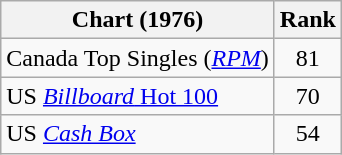<table class="wikitable sortable">
<tr>
<th>Chart (1976)</th>
<th>Rank</th>
</tr>
<tr>
<td>Canada Top Singles (<em><a href='#'>RPM</a></em>)</td>
<td align="center">81</td>
</tr>
<tr>
<td>US <a href='#'><em>Billboard</em> Hot 100</a></td>
<td align="center">70</td>
</tr>
<tr>
<td>US <em><a href='#'>Cash Box</a></em></td>
<td align="center">54</td>
</tr>
</table>
